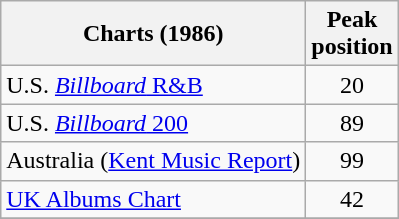<table class="wikitable sortable">
<tr>
<th>Charts (1986)</th>
<th>Peak<br>position</th>
</tr>
<tr>
<td>U.S. <a href='#'><em>Billboard</em> R&B</a></td>
<td style="text-align:center;">20</td>
</tr>
<tr>
<td>U.S. <a href='#'><em>Billboard</em> 200</a></td>
<td style="text-align:center;">89</td>
</tr>
<tr>
<td>Australia (<a href='#'>Kent Music Report</a>)</td>
<td style="text-align:center;">99</td>
</tr>
<tr>
<td><a href='#'>UK Albums Chart</a></td>
<td style="text-align:center;">42</td>
</tr>
<tr>
</tr>
</table>
